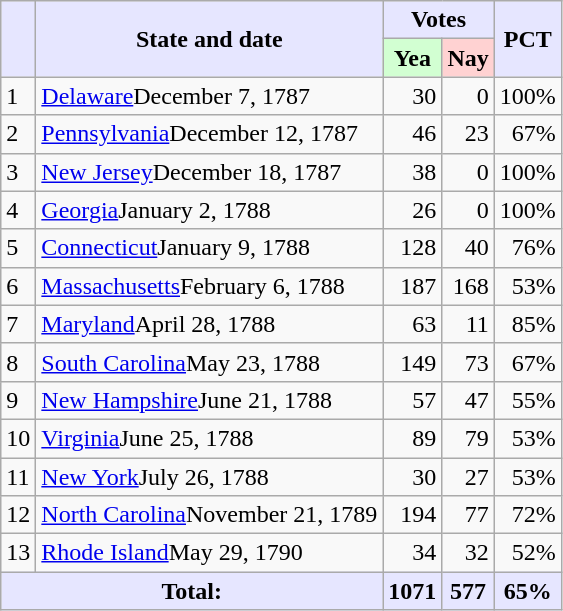<table class="wikitable sortable">
<tr>
<th rowspan=2 style="background-color:#e6e6ff;"></th>
<th rowspan=2 style="background-color:#e6e6ff;">State and date</th>
<th colspan=2 style="background-color:#e6e6ff;">Votes</th>
<th rowspan=2 style="background-color:#e6e6ff;"><abbr>PCT</abbr></th>
</tr>
<tr>
<th style="background-color:#d2ffd2">Yea</th>
<th style="background-color:#ffd2d2">Nay</th>
</tr>
<tr>
<td>1</td>
<td><a href='#'>Delaware</a>December 7, 1787</td>
<td align="right">30</td>
<td align="right">0</td>
<td align="right">100%</td>
</tr>
<tr>
<td>2</td>
<td><a href='#'>Pennsylvania</a>December 12, 1787</td>
<td align="right">46</td>
<td align="right">23</td>
<td align="right">67%</td>
</tr>
<tr>
<td>3</td>
<td><a href='#'>New Jersey</a>December 18, 1787</td>
<td align="right">38</td>
<td align="right">0</td>
<td align="right">100%</td>
</tr>
<tr>
<td>4</td>
<td><a href='#'>Georgia</a>January 2, 1788</td>
<td align="right">26</td>
<td align="right">0</td>
<td align="right">100%</td>
</tr>
<tr>
<td>5</td>
<td><a href='#'>Connecticut</a>January 9, 1788</td>
<td align="right">128</td>
<td align="right">40</td>
<td align="right">76%</td>
</tr>
<tr>
<td>6</td>
<td><a href='#'>Massachusetts</a>February 6, 1788</td>
<td align="right">187</td>
<td align="right">168</td>
<td align="right">53%</td>
</tr>
<tr>
<td>7</td>
<td><a href='#'>Maryland</a>April 28, 1788</td>
<td align="right">63</td>
<td align="right">11</td>
<td align="right">85%</td>
</tr>
<tr>
<td>8</td>
<td><a href='#'>South Carolina</a>May 23, 1788</td>
<td align="right">149</td>
<td align="right">73</td>
<td align="right">67%</td>
</tr>
<tr>
<td>9</td>
<td><a href='#'>New Hampshire</a>June 21, 1788</td>
<td align="right">57</td>
<td align="right">47</td>
<td align="right">55%</td>
</tr>
<tr>
<td>10</td>
<td><a href='#'>Virginia</a>June 25, 1788</td>
<td align="right">89</td>
<td align="right">79</td>
<td align="right">53%</td>
</tr>
<tr>
<td>11</td>
<td><a href='#'>New York</a>July 26, 1788</td>
<td align="right">30</td>
<td align="right">27</td>
<td align="right">53%</td>
</tr>
<tr>
<td>12</td>
<td><a href='#'>North Carolina</a>November 21, 1789</td>
<td align="right">194</td>
<td align="right">77</td>
<td align="right">72%</td>
</tr>
<tr>
<td>13</td>
<td><a href='#'>Rhode Island</a>May 29, 1790</td>
<td align="right">34</td>
<td align="right">32</td>
<td align="right">52%</td>
</tr>
<tr>
<th colspan="2" style="background-color:#e6e6ff;">Total:</th>
<th style="background-color:#e6e6ff;">1071</th>
<th style="background-color:#e6e6ff;">577</th>
<th style="background-color:#e6e6ff;">65%</th>
</tr>
</table>
